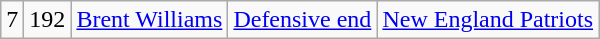<table class="wikitable" style="text-align:center">
<tr>
<td>7</td>
<td>192</td>
<td><a href='#'>Brent Williams</a></td>
<td><a href='#'>Defensive end</a></td>
<td><a href='#'>New England Patriots</a></td>
</tr>
</table>
